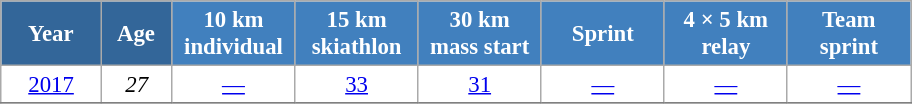<table class="wikitable" style="font-size:95%; text-align:center; border:grey solid 1px; border-collapse:collapse; background:#ffffff;">
<tr>
<th style="background-color:#369; color:white; width:60px;"> Year </th>
<th style="background-color:#369; color:white; width:40px;"> Age </th>
<th style="background-color:#4180be; color:white; width:75px;"> 10 km <br> individual </th>
<th style="background-color:#4180be; color:white; width:75px;"> 15 km <br> skiathlon </th>
<th style="background-color:#4180be; color:white; width:75px;"> 30 km <br> mass start </th>
<th style="background-color:#4180be; color:white; width:75px;"> Sprint </th>
<th style="background-color:#4180be; color:white; width:75px;"> 4 × 5 km <br> relay </th>
<th style="background-color:#4180be; color:white; width:75px;"> Team <br> sprint </th>
</tr>
<tr>
<td><a href='#'>2017</a></td>
<td><em>27</em></td>
<td><a href='#'>—</a></td>
<td><a href='#'>33</a></td>
<td><a href='#'>31</a></td>
<td><a href='#'>—</a></td>
<td><a href='#'>—</a></td>
<td><a href='#'>—</a></td>
</tr>
<tr>
</tr>
</table>
